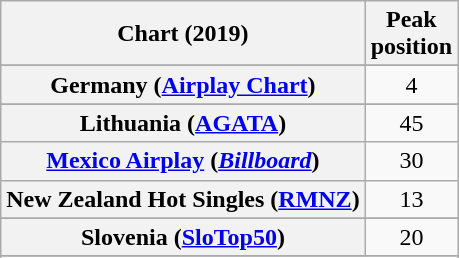<table class="wikitable sortable plainrowheaders" style="text-align:center">
<tr>
<th scope="col">Chart (2019)</th>
<th scope="col">Peak<br>position</th>
</tr>
<tr>
</tr>
<tr>
</tr>
<tr>
</tr>
<tr>
</tr>
<tr>
</tr>
<tr>
<th scope="row">Germany (<a href='#'>Airplay Chart</a>)</th>
<td>4</td>
</tr>
<tr>
</tr>
<tr>
<th scope="row">Lithuania (<a href='#'>AGATA</a>)</th>
<td>45</td>
</tr>
<tr>
<th scope="row"><a href='#'>Mexico Airplay</a> (<em><a href='#'>Billboard</a></em>)</th>
<td>30</td>
</tr>
<tr>
<th scope="row">New Zealand Hot Singles (<a href='#'>RMNZ</a>)</th>
<td>13</td>
</tr>
<tr>
</tr>
<tr>
</tr>
<tr>
</tr>
<tr>
<th scope="row">Slovenia (<a href='#'>SloTop50</a>)</th>
<td>20</td>
</tr>
<tr>
</tr>
<tr>
</tr>
<tr>
</tr>
<tr>
</tr>
</table>
